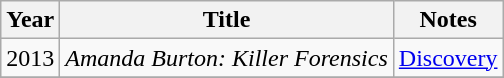<table class="wikitable sortable">
<tr>
<th>Year</th>
<th>Title</th>
<th class="unsortable">Notes</th>
</tr>
<tr>
<td>2013</td>
<td><em>Amanda Burton: Killer Forensics</em></td>
<td><a href='#'>Discovery</a></td>
</tr>
<tr>
</tr>
</table>
